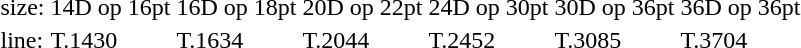<table style="margin-left:40px;">
<tr>
<td>size:</td>
<td>14D op 16pt</td>
<td>16D op 18pt</td>
<td>20D op 22pt</td>
<td>24D op 30pt</td>
<td>30D op 36pt</td>
<td>36D op 36pt</td>
</tr>
<tr>
<td>line:</td>
<td>T.1430</td>
<td>T.1634</td>
<td>T.2044</td>
<td>T.2452</td>
<td>T.3085</td>
<td>T.3704</td>
</tr>
</table>
